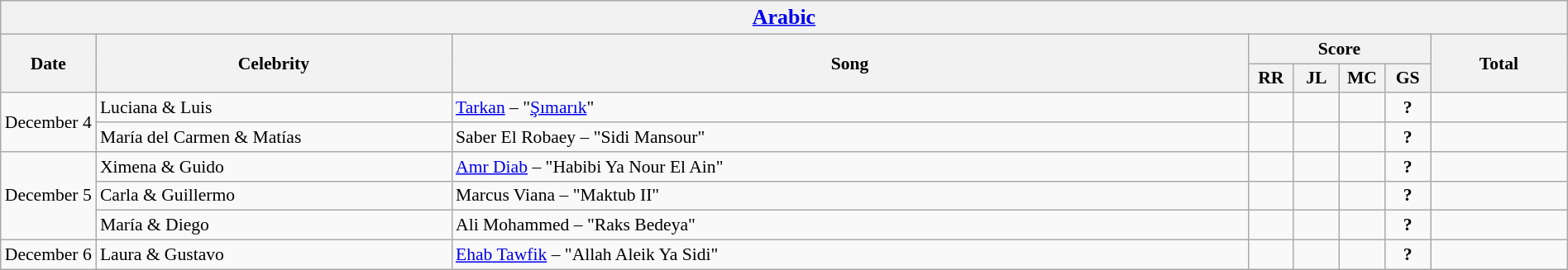<table class="wikitable collapsible collapsed" style="font-size:90%; text-align: center; width: 100%;">
<tr>
<th colspan="11" style="with: 95%;"><big><a href='#'>Arabic</a></big></th>
</tr>
<tr>
<th width=70 rowspan="2">Date</th>
<th width=280 rowspan="2">Celebrity</th>
<th rowspan="2">Song</th>
<th colspan="4">Score</th>
<th rowspan="2">Total</th>
</tr>
<tr>
<th width=30>RR</th>
<th width=30>JL</th>
<th width=30>MC</th>
<th width=30>GS</th>
</tr>
<tr>
<td rowspan="2">December 4</td>
<td style="text-align:left;">Luciana & Luis</td>
<td style="text-align:left;"><a href='#'>Tarkan</a> – "<a href='#'>Şımarık</a>"</td>
<td></td>
<td></td>
<td></td>
<td><strong>?</strong></td>
<td></td>
</tr>
<tr>
<td style="text-align:left;">María del Carmen & Matías</td>
<td style="text-align:left;">Saber El Robaey – "Sidi Mansour"</td>
<td></td>
<td></td>
<td></td>
<td><strong>?</strong></td>
<td></td>
</tr>
<tr>
<td rowspan="3">December 5</td>
<td style="text-align:left;">Ximena & Guido</td>
<td style="text-align:left;"><a href='#'>Amr Diab</a> – "Habibi Ya Nour El Ain"</td>
<td></td>
<td></td>
<td></td>
<td><strong>?</strong></td>
<td></td>
</tr>
<tr>
<td style="text-align:left;">Carla & Guillermo</td>
<td style="text-align:left;">Marcus Viana – "Maktub II"</td>
<td></td>
<td></td>
<td></td>
<td><strong>?</strong></td>
<td></td>
</tr>
<tr>
<td style="text-align:left;">María & Diego</td>
<td style="text-align:left;">Ali Mohammed – "Raks Bedeya"</td>
<td></td>
<td></td>
<td></td>
<td><strong>?</strong></td>
<td></td>
</tr>
<tr>
<td rowspan="2">December 6</td>
<td style="text-align:left;">Laura & Gustavo</td>
<td style="text-align:left;"><a href='#'>Ehab Tawfik</a> – "Allah Aleik Ya Sidi"</td>
<td></td>
<td></td>
<td></td>
<td><strong>?</strong></td>
<td></td>
</tr>
</table>
